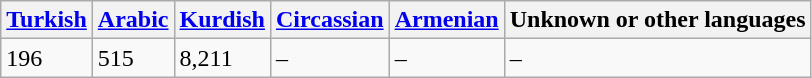<table class="wikitable">
<tr>
<th><a href='#'>Turkish</a></th>
<th><a href='#'>Arabic</a></th>
<th><a href='#'>Kurdish</a></th>
<th><a href='#'>Circassian</a></th>
<th><a href='#'>Armenian</a></th>
<th>Unknown or other languages</th>
</tr>
<tr>
<td>196</td>
<td>515</td>
<td>8,211</td>
<td>–</td>
<td>–</td>
<td>–</td>
</tr>
</table>
